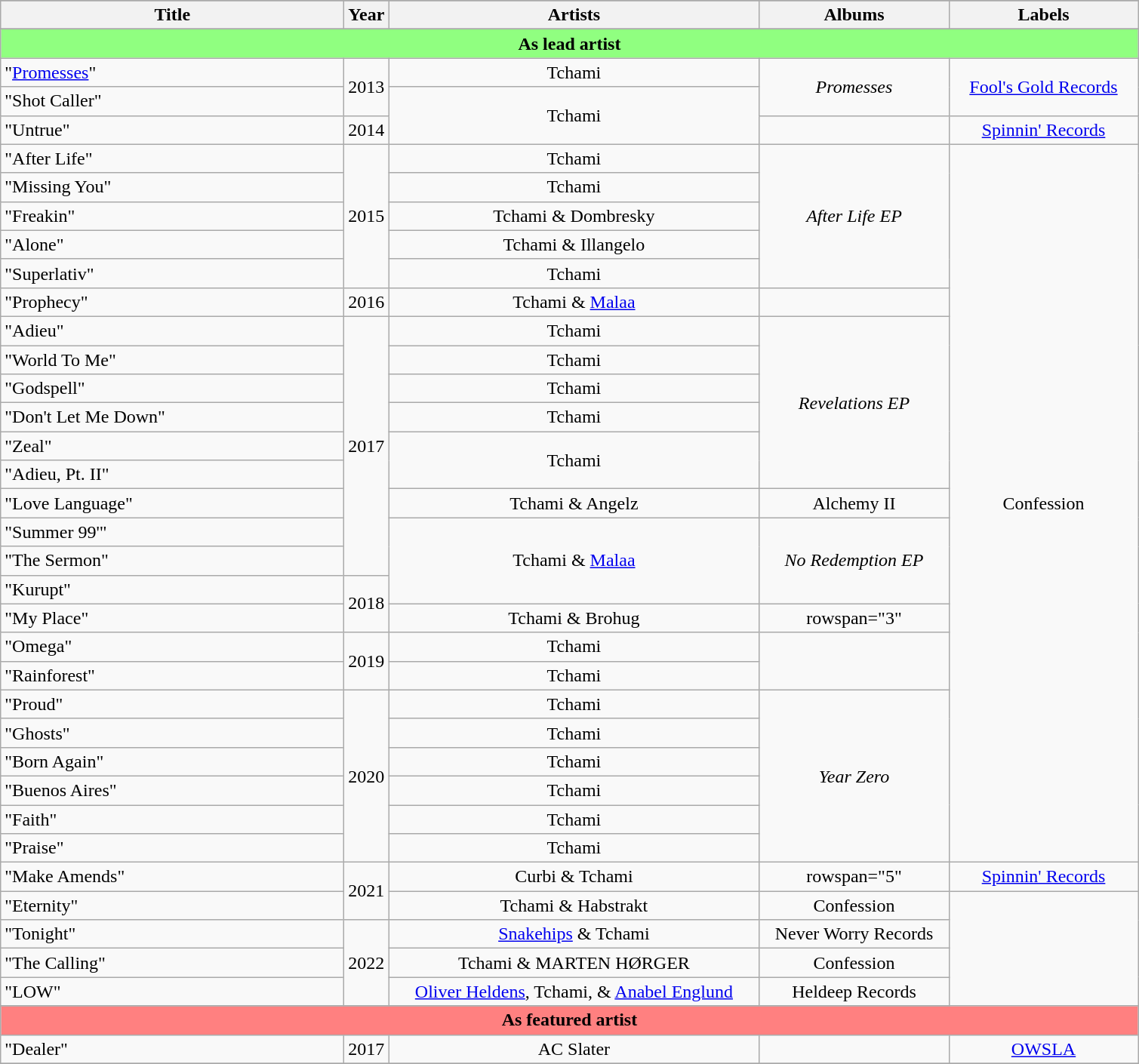<table class="wikitable sortable plainrowheaders" style="text-align:center;">
<tr>
</tr>
<tr align="center" bgcolor="#f5f5f5">
<th scope="col" style="width:18.5em;">Title</th>
<th>Year</th>
<th scope="col" style="width:20em;">Artists</th>
<th scope="col" style="width:10em;">Albums</th>
<th scope="col" style="width:10em;">Labels</th>
</tr>
<tr>
</tr>
<tr align="center" bgcolor="#f5f5f5">
</tr>
<tr>
</tr>
<tr align="center" bgcolor="#90ff80">
<td colspan="14"><strong>As lead artist</strong></td>
</tr>
<tr>
<td style="text-align:left;">"<a href='#'>Promesses</a>"</td>
<td rowspan="2">2013</td>
<td>Tchami </td>
<td rowspan="2"><em>Promesses</em></td>
<td rowspan="2"><a href='#'>Fool's Gold Records</a></td>
</tr>
<tr>
<td style="text-align:left;">"Shot Caller"</td>
<td rowspan="2">Tchami</td>
</tr>
<tr>
<td style="text-align:left;">"Untrue"</td>
<td>2014</td>
<td></td>
<td><a href='#'>Spinnin' Records</a></td>
</tr>
<tr>
<td style="text-align:left;">"After Life"</td>
<td rowspan="5">2015</td>
<td>Tchami </td>
<td rowspan="5"><em>After Life EP</em></td>
<td rowspan="25">Confession</td>
</tr>
<tr>
<td style="text-align:left;">"Missing You"</td>
<td>Tchami </td>
</tr>
<tr>
<td style="text-align:left;">"Freakin"</td>
<td>Tchami & Dombresky</td>
</tr>
<tr>
<td style="text-align:left;">"Alone"</td>
<td>Tchami & Illangelo </td>
</tr>
<tr>
<td style="text-align:left;">"Superlativ"</td>
<td>Tchami</td>
</tr>
<tr>
<td style="text-align:left;">"Prophecy"</td>
<td>2016</td>
<td>Tchami & <a href='#'>Malaa</a></td>
<td></td>
</tr>
<tr>
<td style="text-align:left;">"Adieu"</td>
<td rowspan="9">2017</td>
<td>Tchami</td>
<td rowspan="6"><em>Revelations EP</em></td>
</tr>
<tr>
<td style="text-align:left;">"World To Me"</td>
<td>Tchami </td>
</tr>
<tr>
<td style="text-align:left;">"Godspell"</td>
<td>Tchami </td>
</tr>
<tr>
<td style="text-align:left;">"Don't Let Me Down"</td>
<td>Tchami </td>
</tr>
<tr>
<td style="text-align:left;">"Zeal"</td>
<td rowspan="2">Tchami</td>
</tr>
<tr>
<td style="text-align:left;">"Adieu, Pt. II"</td>
</tr>
<tr>
<td style="text-align:left;">"Love Language"</td>
<td>Tchami & Angelz</td>
<td>Alchemy II</td>
</tr>
<tr>
<td style="text-align:left;">"Summer 99'"</td>
<td rowspan="3">Tchami & <a href='#'>Malaa</a></td>
<td rowspan="3"><em>No Redemption EP</em></td>
</tr>
<tr>
<td style="text-align:left;">"The Sermon"</td>
</tr>
<tr>
<td style="text-align:left;">"Kurupt"</td>
<td rowspan="2">2018</td>
</tr>
<tr>
<td style="text-align:left;">"My Place"</td>
<td>Tchami & Brohug </td>
<td>rowspan="3" </td>
</tr>
<tr>
<td style="text-align:left;">"Omega"</td>
<td rowspan="2">2019</td>
<td>Tchami </td>
</tr>
<tr>
<td style="text-align:left;">"Rainforest"</td>
<td>Tchami</td>
</tr>
<tr>
<td style="text-align:left;">"Proud"</td>
<td rowspan="6">2020</td>
<td>Tchami </td>
<td rowspan="6"><em>Year Zero</em></td>
</tr>
<tr>
<td style="text-align:left;">"Ghosts"</td>
<td>Tchami </td>
</tr>
<tr>
<td style="text-align:left;">"Born Again"</td>
<td>Tchami</td>
</tr>
<tr>
<td style="text-align:left;">"Buenos Aires"</td>
<td>Tchami</td>
</tr>
<tr>
<td style="text-align:left;">"Faith"</td>
<td>Tchami </td>
</tr>
<tr>
<td style="text-align:left;">"Praise"</td>
<td>Tchami </td>
</tr>
<tr>
<td style="text-align:left;">"Make Amends"</td>
<td rowspan="2">2021</td>
<td>Curbi & Tchami </td>
<td>rowspan="5" </td>
<td><a href='#'>Spinnin' Records</a></td>
</tr>
<tr>
<td style="text-align:left;">"Eternity"</td>
<td>Tchami & Habstrakt </td>
<td>Confession</td>
</tr>
<tr>
<td style="text-align:left;">"Tonight"</td>
<td rowspan="3">2022</td>
<td><a href='#'>Snakehips</a> & Tchami</td>
<td>Never Worry Records</td>
</tr>
<tr>
<td style="text-align:left;">"The Calling"</td>
<td>Tchami & MARTEN HØRGER</td>
<td>Confession</td>
</tr>
<tr>
<td style="text-align:left;">"LOW"</td>
<td><a href='#'>Oliver Heldens</a>, Tchami, & <a href='#'>Anabel Englund</a></td>
<td>Heldeep Records</td>
</tr>
<tr>
</tr>
<tr align="center" bgcolor="#ff8080">
<td colspan="14"><strong>As featured artist</strong></td>
</tr>
<tr>
<td style="text-align:left;">"Dealer"</td>
<td>2017</td>
<td>AC Slater </td>
<td></td>
<td><a href='#'>OWSLA</a></td>
</tr>
<tr>
</tr>
</table>
